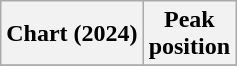<table class="wikitable sortable plainrowheaders" style="text-align:center;">
<tr>
<th scope="col">Chart (2024)</th>
<th scope="col">Peak<br>position</th>
</tr>
<tr>
</tr>
</table>
